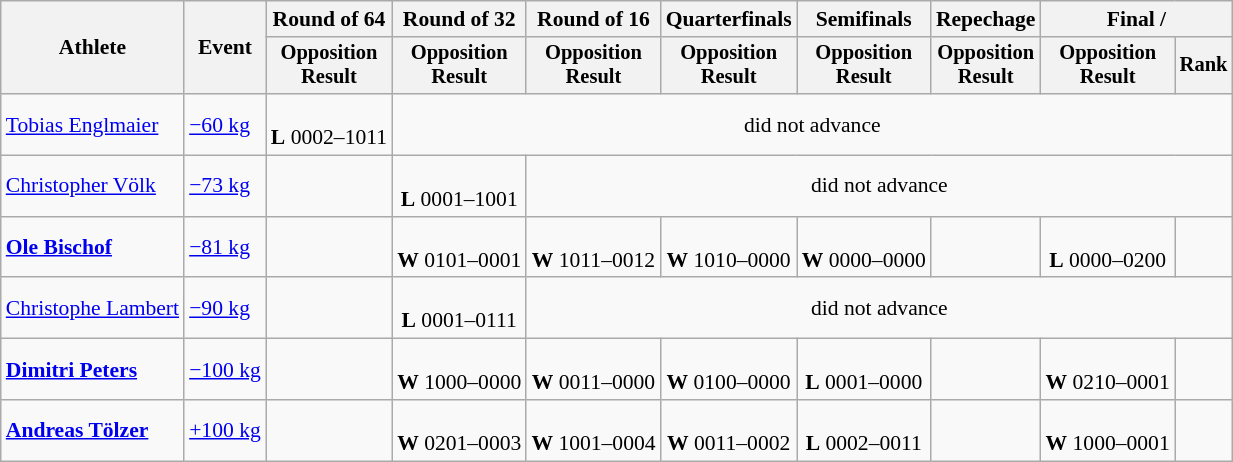<table class="wikitable" style="font-size:90%">
<tr>
<th rowspan=2>Athlete</th>
<th rowspan=2>Event</th>
<th>Round of 64</th>
<th>Round of 32</th>
<th>Round of 16</th>
<th>Quarterfinals</th>
<th>Semifinals</th>
<th>Repechage</th>
<th colspan=2>Final / </th>
</tr>
<tr style="font-size:95%">
<th>Opposition<br>Result</th>
<th>Opposition<br>Result</th>
<th>Opposition<br>Result</th>
<th>Opposition<br>Result</th>
<th>Opposition<br>Result</th>
<th>Opposition<br>Result</th>
<th>Opposition<br>Result</th>
<th>Rank</th>
</tr>
<tr align=center>
<td align=left><a href='#'>Tobias Englmaier</a></td>
<td align=left><a href='#'>−60 kg</a></td>
<td><br><strong>L</strong> 0002–1011</td>
<td colspan=7>did not advance</td>
</tr>
<tr align=center>
<td align=left><a href='#'>Christopher Völk</a></td>
<td align=left><a href='#'>−73 kg</a></td>
<td></td>
<td><br><strong>L</strong> 0001–1001</td>
<td colspan=6>did not advance</td>
</tr>
<tr align=center>
<td align=left><strong><a href='#'>Ole Bischof</a></strong></td>
<td align=left><a href='#'>−81 kg</a></td>
<td></td>
<td><br><strong>W</strong> 0101–0001</td>
<td><br><strong>W</strong> 1011–0012</td>
<td><br><strong>W</strong> 1010–0000</td>
<td><br><strong>W</strong> 0000–0000 </td>
<td></td>
<td><br><strong>L</strong> 0000–0200</td>
<td></td>
</tr>
<tr align=center>
<td align=left><a href='#'>Christophe Lambert</a></td>
<td align=left><a href='#'>−90 kg</a></td>
<td></td>
<td><br><strong>L</strong> 0001–0111</td>
<td colspan=6>did not advance</td>
</tr>
<tr align=center>
<td align=left><strong><a href='#'>Dimitri Peters</a></strong></td>
<td align=left><a href='#'>−100 kg</a></td>
<td></td>
<td><br><strong>W</strong> 1000–0000</td>
<td><br><strong>W</strong> 0011–0000</td>
<td><br><strong>W</strong> 0100–0000</td>
<td><br><strong>L</strong> 0001–0000 </td>
<td></td>
<td><br><strong>W</strong> 0210–0001</td>
<td></td>
</tr>
<tr align=center>
<td align=left><strong><a href='#'>Andreas Tölzer</a></strong></td>
<td align=left><a href='#'>+100 kg</a></td>
<td></td>
<td><br><strong>W</strong> 0201–0003</td>
<td><br><strong>W</strong> 1001–0004</td>
<td><br><strong>W</strong> 0011–0002</td>
<td><br><strong>L</strong> 0002–0011</td>
<td></td>
<td><br><strong>W</strong> 1000–0001</td>
<td></td>
</tr>
</table>
